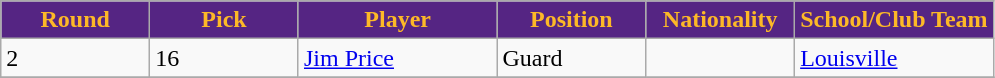<table class="wikitable sortable sortable">
<tr>
<th style="background:#552583; color:#FDB927" width="15%">Round</th>
<th style="background:#552583; color:#FDB927" width="15%">Pick</th>
<th style="background:#552583; color:#FDB927" width="20%">Player</th>
<th style="background:#552583; color:#FDB927" width="15%">Position</th>
<th style="background:#552583; color:#FDB927" width="15%">Nationality</th>
<th style="background:#552583; color:#FDB927" width="20%">School/Club Team</th>
</tr>
<tr>
<td>2</td>
<td>16</td>
<td><a href='#'>Jim Price</a></td>
<td>Guard</td>
<td></td>
<td><a href='#'>Louisville</a></td>
</tr>
<tr>
</tr>
</table>
